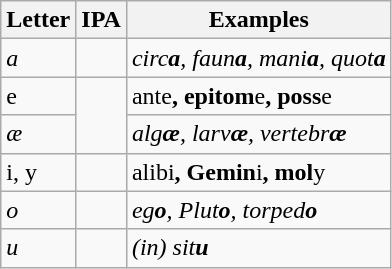<table class="wikitable">
<tr>
<th>Letter</th>
<th>IPA</th>
<th>Examples</th>
</tr>
<tr>
<td><em>a</em></td>
<td></td>
<td><em>circ<strong>a</strong>, faun<strong>a</strong>, mani<strong>a</strong>, quot<strong>a<strong><em></td>
</tr>
<tr>
<td></em>e<em></td>
<td rowspan="2"></td>
<td></em>ant</strong>e<strong>, epitom</strong>e<strong>, poss</strong>e</em></strong></td>
</tr>
<tr>
<td><em>æ</em></td>
<td><em>alg<strong>æ</strong>, larv<strong>æ</strong>, vertebr<strong>æ<strong><em></td>
</tr>
<tr>
<td></em>i, y<em></td>
<td></td>
<td></em>alib</strong>i<strong>, Gemin</strong>i<strong>, mol</strong>y</em></strong></td>
</tr>
<tr>
<td><em>o</em></td>
<td></td>
<td><em>eg<strong>o</strong>, Plut<strong>o</strong>, torped<strong>o</strong> </em></td>
</tr>
<tr>
<td><em>u</em></td>
<td></td>
<td><em>(in) sit<strong>u<strong><em></td>
</tr>
</table>
